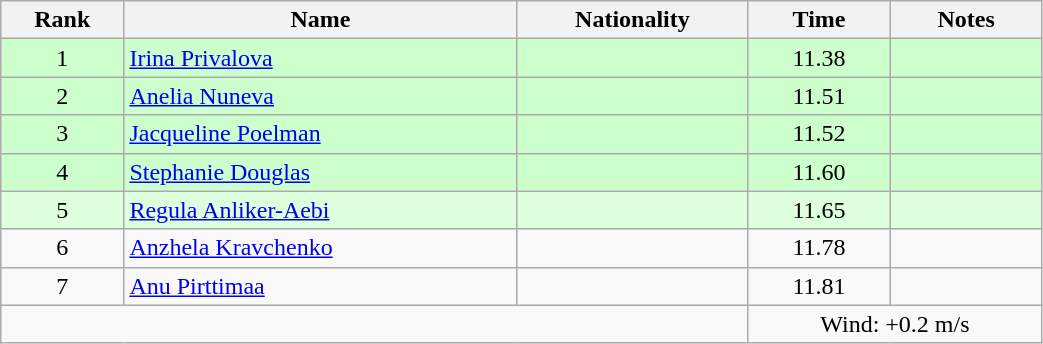<table class="wikitable sortable" style="text-align:center;width: 55%">
<tr>
<th>Rank</th>
<th>Name</th>
<th>Nationality</th>
<th>Time</th>
<th>Notes</th>
</tr>
<tr bgcolor=ccffcc>
<td>1</td>
<td align=left><a href='#'>Irina Privalova</a></td>
<td align=left></td>
<td>11.38</td>
<td></td>
</tr>
<tr bgcolor=ccffcc>
<td>2</td>
<td align=left><a href='#'>Anelia Nuneva</a></td>
<td align=left></td>
<td>11.51</td>
<td></td>
</tr>
<tr bgcolor=ccffcc>
<td>3</td>
<td align=left><a href='#'>Jacqueline Poelman</a></td>
<td align=left></td>
<td>11.52</td>
<td></td>
</tr>
<tr bgcolor=ccffcc>
<td>4</td>
<td align=left><a href='#'>Stephanie Douglas</a></td>
<td align=left></td>
<td>11.60</td>
<td></td>
</tr>
<tr bgcolor=ddffdd>
<td>5</td>
<td align=left><a href='#'>Regula Anliker-Aebi</a></td>
<td align=left></td>
<td>11.65</td>
<td></td>
</tr>
<tr>
<td>6</td>
<td align=left><a href='#'>Anzhela Kravchenko</a></td>
<td align=left></td>
<td>11.78</td>
<td></td>
</tr>
<tr>
<td>7</td>
<td align=left><a href='#'>Anu Pirttimaa</a></td>
<td align=left></td>
<td>11.81</td>
<td></td>
</tr>
<tr>
<td colspan="3"></td>
<td colspan="2">Wind: +0.2 m/s</td>
</tr>
</table>
